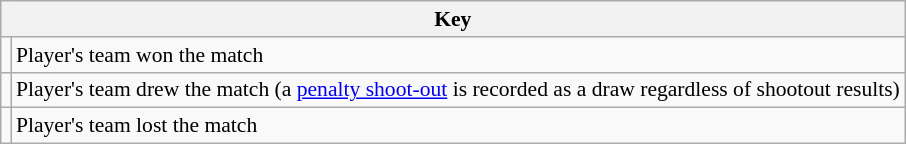<table class="wikitable plainrowheaders"  style="font-size:90%;">
<tr>
<th colspan="2" scope="col">Key</th>
</tr>
<tr>
<td></td>
<td align="left">Player's team won the match</td>
</tr>
<tr>
<td></td>
<td align="left">Player's team drew the match (a <a href='#'>penalty shoot-out</a> is recorded as a draw regardless of shootout results)</td>
</tr>
<tr>
<td></td>
<td align="left">Player's team lost the match</td>
</tr>
</table>
